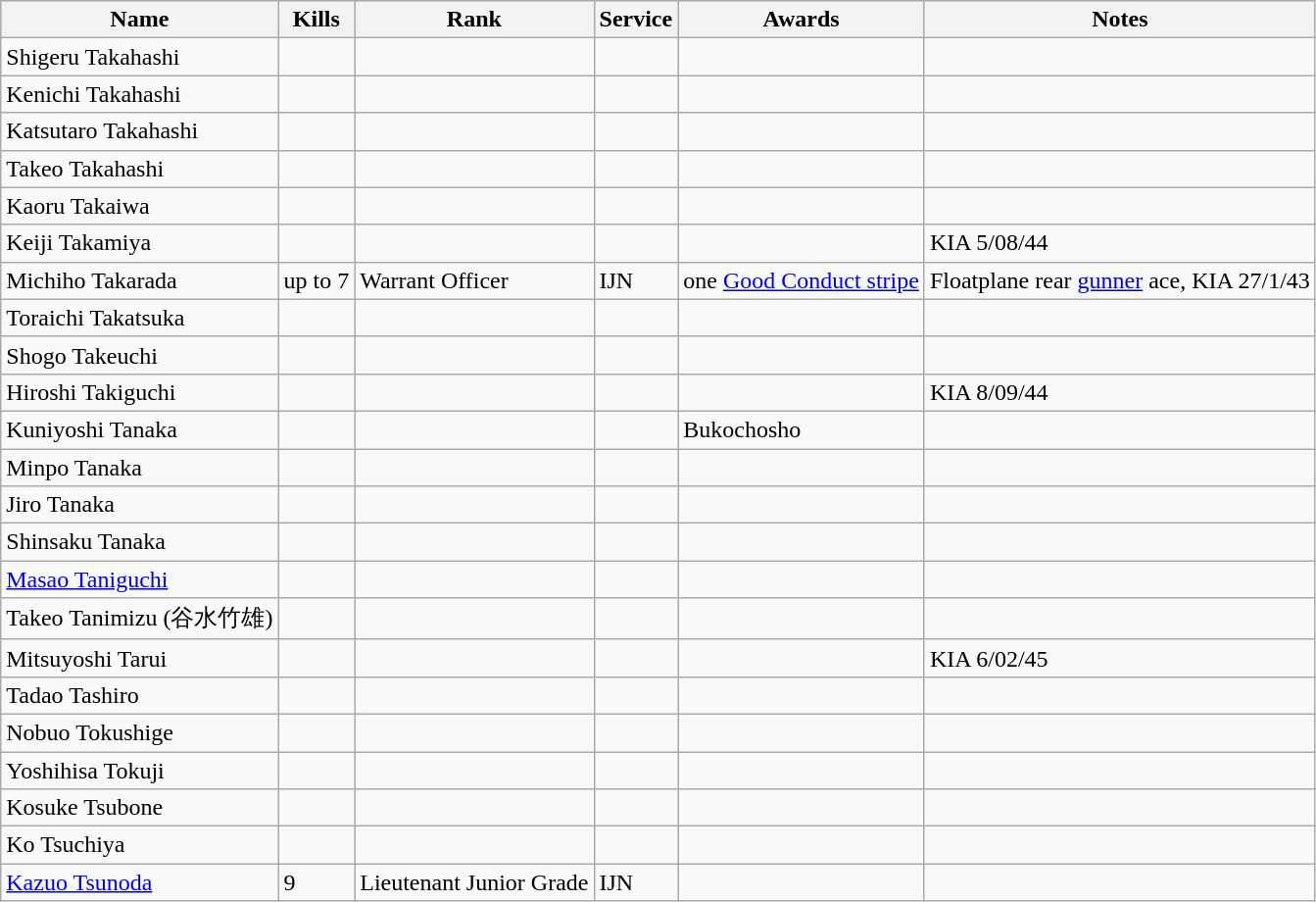<table class=wikitable>
<tr>
<th>Name</th>
<th>Kills</th>
<th>Rank</th>
<th>Service</th>
<th>Awards</th>
<th>Notes</th>
</tr>
<tr>
<td>Shigeru Takahashi</td>
<td></td>
<td></td>
<td></td>
<td></td>
<td></td>
</tr>
<tr>
<td>Kenichi Takahashi</td>
<td></td>
<td></td>
<td></td>
<td></td>
<td></td>
</tr>
<tr>
<td>Katsutaro Takahashi</td>
<td></td>
<td></td>
<td></td>
<td></td>
<td></td>
</tr>
<tr>
<td>Takeo Takahashi</td>
<td></td>
<td></td>
<td></td>
<td></td>
<td></td>
</tr>
<tr>
<td>Kaoru Takaiwa</td>
<td></td>
<td></td>
<td></td>
<td></td>
<td></td>
</tr>
<tr>
<td>Keiji Takamiya</td>
<td></td>
<td></td>
<td></td>
<td></td>
<td>KIA 5/08/44</td>
</tr>
<tr>
<td>Michiho Takarada</td>
<td>up to 7</td>
<td>Warrant Officer</td>
<td>IJN</td>
<td>one <a href='#'>Good Conduct stripe</a></td>
<td>Floatplane rear <a href='#'>gunner</a> ace, KIA 27/1/43</td>
</tr>
<tr>
<td>Toraichi Takatsuka</td>
<td></td>
<td></td>
<td></td>
<td></td>
<td></td>
</tr>
<tr>
<td>Shogo Takeuchi</td>
<td></td>
<td></td>
<td></td>
<td></td>
<td></td>
</tr>
<tr>
<td>Hiroshi Takiguchi</td>
<td></td>
<td></td>
<td></td>
<td></td>
<td>KIA 8/09/44</td>
</tr>
<tr>
<td>Kuniyoshi Tanaka</td>
<td></td>
<td></td>
<td></td>
<td>Bukochosho</td>
<td></td>
</tr>
<tr>
<td>Minpo Tanaka</td>
<td></td>
<td></td>
<td></td>
<td></td>
<td></td>
</tr>
<tr>
<td>Jiro Tanaka</td>
<td></td>
<td></td>
<td></td>
<td></td>
<td></td>
</tr>
<tr>
<td>Shinsaku Tanaka</td>
<td></td>
<td></td>
<td></td>
<td></td>
<td></td>
</tr>
<tr>
<td><a href='#'>Masao Taniguchi</a></td>
<td></td>
<td></td>
<td></td>
<td></td>
<td></td>
</tr>
<tr>
<td>Takeo Tanimizu (谷水竹雄)</td>
<td></td>
<td></td>
<td></td>
<td></td>
<td></td>
</tr>
<tr>
<td>Mitsuyoshi Tarui</td>
<td></td>
<td></td>
<td></td>
<td></td>
<td>KIA 6/02/45</td>
</tr>
<tr>
<td>Tadao Tashiro</td>
<td></td>
<td></td>
<td></td>
<td></td>
<td></td>
</tr>
<tr>
<td>Nobuo Tokushige</td>
<td></td>
<td></td>
<td></td>
<td></td>
<td></td>
</tr>
<tr>
<td>Yoshihisa Tokuji</td>
<td></td>
<td></td>
<td></td>
<td></td>
<td></td>
</tr>
<tr>
<td>Kosuke Tsubone</td>
<td></td>
<td></td>
<td></td>
<td></td>
<td></td>
</tr>
<tr>
<td>Ko Tsuchiya</td>
<td></td>
<td></td>
<td></td>
<td></td>
<td></td>
</tr>
<tr>
<td><a href='#'>Kazuo Tsunoda</a></td>
<td>9</td>
<td>Lieutenant Junior Grade</td>
<td>IJN</td>
<td></td>
<td></td>
</tr>
</table>
